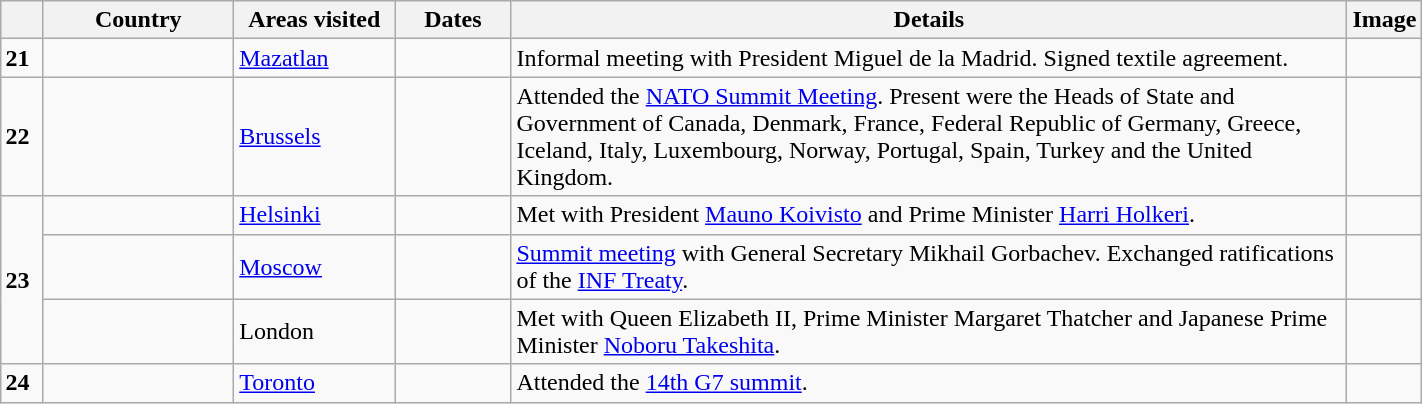<table class="wikitable sortable" border="1" style="margin: 1em auto 1em auto">
<tr>
<th style="width: 3%;"></th>
<th width=120>Country</th>
<th width=100>Areas visited</th>
<th width=70>Dates</th>
<th width=550>Details</th>
<th>Image</th>
</tr>
<tr>
<td><strong>21</strong></td>
<td></td>
<td><a href='#'>Mazatlan</a></td>
<td></td>
<td>Informal meeting with President Miguel de la Madrid. Signed textile agreement.</td>
<td></td>
</tr>
<tr>
<td><strong>22</strong></td>
<td></td>
<td><a href='#'>Brussels</a></td>
<td></td>
<td>Attended the <a href='#'>NATO Summit Meeting</a>. Present were the Heads of State and Government of Canada, Denmark, France, Federal Republic of Germany, Greece, Iceland, Italy, Luxembourg, Norway, Portugal, Spain, Turkey and the United Kingdom.</td>
<td></td>
</tr>
<tr>
<td rowspan=3><strong>23</strong></td>
<td></td>
<td><a href='#'>Helsinki</a></td>
<td></td>
<td>Met with President <a href='#'>Mauno Koivisto</a> and Prime Minister <a href='#'>Harri Holkeri</a>.</td>
<td></td>
</tr>
<tr>
<td></td>
<td><a href='#'>Moscow</a></td>
<td></td>
<td><a href='#'>Summit meeting</a> with General Secretary Mikhail Gorbachev. Exchanged ratifications of the <a href='#'>INF Treaty</a>.</td>
<td></td>
</tr>
<tr>
<td></td>
<td>London</td>
<td></td>
<td>Met with Queen Elizabeth II, Prime Minister Margaret Thatcher and Japanese Prime Minister <a href='#'>Noboru Takeshita</a>.</td>
<td></td>
</tr>
<tr>
<td><strong>24</strong></td>
<td></td>
<td><a href='#'>Toronto</a></td>
<td></td>
<td>Attended the <a href='#'>14th G7 summit</a>.</td>
<td></td>
</tr>
</table>
